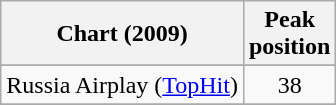<table class="wikitable">
<tr>
<th>Chart (2009)</th>
<th>Peak<br>position</th>
</tr>
<tr>
</tr>
<tr>
</tr>
<tr>
</tr>
<tr>
<td>Russia Airplay (<a href='#'>TopHit</a>)</td>
<td style="text-align:center;">38</td>
</tr>
<tr>
</tr>
</table>
